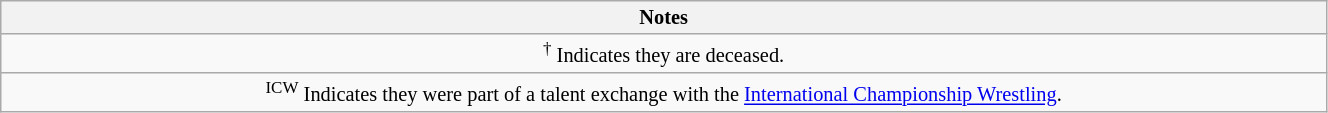<table class="wikitable" width="70%" style="font-size:85%; text-align:center;">
<tr>
<th colspan="2">Notes</th>
</tr>
<tr>
<td colspan="2"><sup>†</sup> Indicates they are deceased.</td>
</tr>
<tr>
<td colspan="2"><sup>ICW</sup> Indicates they were part of a talent exchange with the <a href='#'>International Championship Wrestling</a>.</td>
</tr>
</table>
